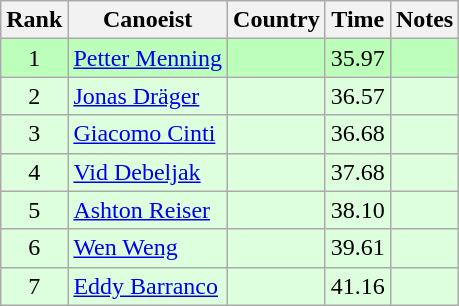<table class="wikitable" style="text-align:center">
<tr>
<th>Rank</th>
<th>Canoeist</th>
<th>Country</th>
<th>Time</th>
<th>Notes</th>
</tr>
<tr bgcolor=bbffbb>
<td>1</td>
<td align="left"><a href='#'>Petter Menning</a></td>
<td align="left"></td>
<td>35.97</td>
<td></td>
</tr>
<tr bgcolor=ddffdd>
<td>2</td>
<td align="left"><a href='#'>Jonas Dräger</a></td>
<td align="left"></td>
<td>36.57</td>
<td></td>
</tr>
<tr bgcolor=ddffdd>
<td>3</td>
<td align="left"><a href='#'>Giacomo Cinti</a></td>
<td align="left"></td>
<td>36.68</td>
<td></td>
</tr>
<tr bgcolor=ddffdd>
<td>4</td>
<td align="left"><a href='#'>Vid Debeljak</a></td>
<td align="left"></td>
<td>37.68</td>
<td></td>
</tr>
<tr bgcolor=ddffdd>
<td>5</td>
<td align="left"><a href='#'>Ashton Reiser</a></td>
<td align="left"></td>
<td>38.10</td>
<td></td>
</tr>
<tr bgcolor=ddffdd>
<td>6</td>
<td align="left"><a href='#'>Wen Weng</a></td>
<td align="left"></td>
<td>39.61</td>
<td></td>
</tr>
<tr bgcolor=ddffdd>
<td>7</td>
<td align="left"><a href='#'>Eddy Barranco</a></td>
<td align="left"></td>
<td>41.16</td>
<td></td>
</tr>
</table>
